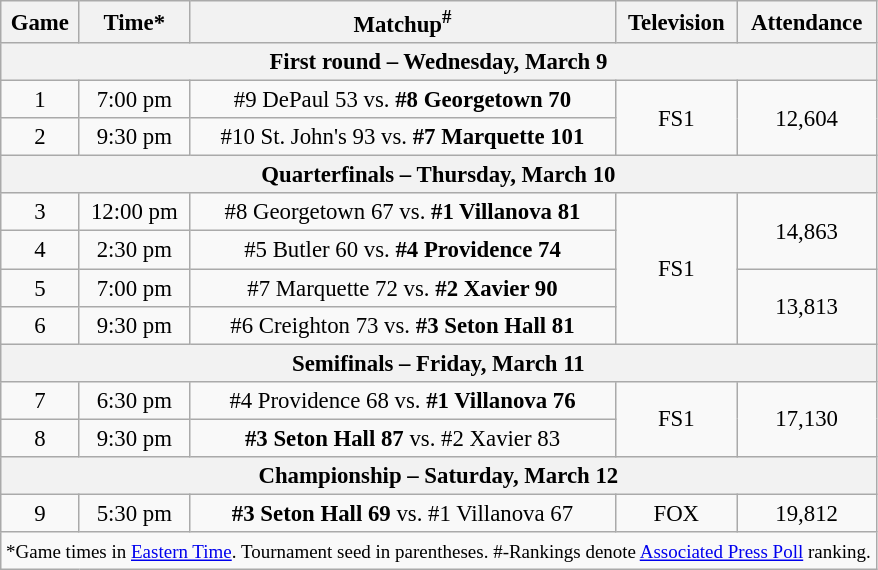<table class="wikitable" style="font-size: 95%;text-align:center">
<tr>
<th>Game</th>
<th>Time*</th>
<th>Matchup<sup>#</sup></th>
<th>Television</th>
<th>Attendance</th>
</tr>
<tr>
<th colspan=5>First round – Wednesday, March 9</th>
</tr>
<tr>
<td>1</td>
<td>7:00 pm</td>
<td>#9 DePaul 53 vs. <strong>#8 Georgetown 70</strong></td>
<td rowspan=2>FS1</td>
<td rowspan=2 style="text-align: center;">12,604</td>
</tr>
<tr>
<td>2</td>
<td>9:30 pm</td>
<td>#10 St. John's 93 vs. <strong>#7 Marquette 101</strong></td>
</tr>
<tr>
<th colspan=5>Quarterfinals – Thursday, March 10</th>
</tr>
<tr>
<td>3</td>
<td>12:00 pm</td>
<td>#8 Georgetown 67 vs. <strong>#1 Villanova 81</strong></td>
<td rowspan=4>FS1</td>
<td rowspan=2 style="text-align: center;">14,863</td>
</tr>
<tr>
<td>4</td>
<td>2:30 pm</td>
<td>#5 Butler 60 vs. <strong>#4 Providence 74</strong></td>
</tr>
<tr>
<td>5</td>
<td>7:00 pm</td>
<td>#7 Marquette 72 vs. <strong>#2 Xavier 90</strong></td>
<td rowspan=2 style="text-align: center;">13,813</td>
</tr>
<tr>
<td>6</td>
<td>9:30 pm</td>
<td>#6 Creighton 73 vs. <strong>#3 Seton Hall 81</strong></td>
</tr>
<tr>
<th colspan=5>Semifinals – Friday, March 11</th>
</tr>
<tr>
<td>7</td>
<td>6:30 pm</td>
<td>#4 Providence 68 vs. <strong>#1 Villanova 76</strong></td>
<td rowspan=2>FS1</td>
<td rowspan=2 style="text-align: center;">17,130</td>
</tr>
<tr>
<td>8</td>
<td>9:30 pm</td>
<td><strong>#3 Seton Hall 87</strong> vs. #2 Xavier 83</td>
</tr>
<tr>
<th colspan=5>Championship – Saturday, March 12</th>
</tr>
<tr>
<td>9</td>
<td>5:30 pm</td>
<td><strong>#3 Seton Hall 69</strong> vs. #1 Villanova 67</td>
<td>FOX</td>
<td>19,812</td>
</tr>
<tr>
<td colspan=5><small>*Game times in <a href='#'>Eastern Time</a>. Tournament seed in parentheses. #-Rankings denote <a href='#'>Associated Press Poll</a> ranking.</small></td>
</tr>
</table>
